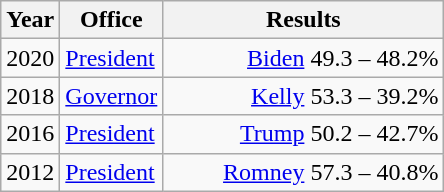<table class=wikitable>
<tr>
<th width="30">Year</th>
<th width="60">Office</th>
<th width="180">Results</th>
</tr>
<tr>
<td>2020</td>
<td><a href='#'>President</a></td>
<td align="right" ><a href='#'>Biden</a> 49.3 – 48.2%</td>
</tr>
<tr>
<td>2018</td>
<td><a href='#'>Governor</a></td>
<td align="right" ><a href='#'>Kelly</a> 53.3 – 39.2%</td>
</tr>
<tr>
<td>2016</td>
<td><a href='#'>President</a></td>
<td align="right" ><a href='#'>Trump</a> 50.2 – 42.7%</td>
</tr>
<tr>
<td>2012</td>
<td><a href='#'>President</a></td>
<td align="right" ><a href='#'>Romney</a> 57.3 – 40.8%</td>
</tr>
</table>
